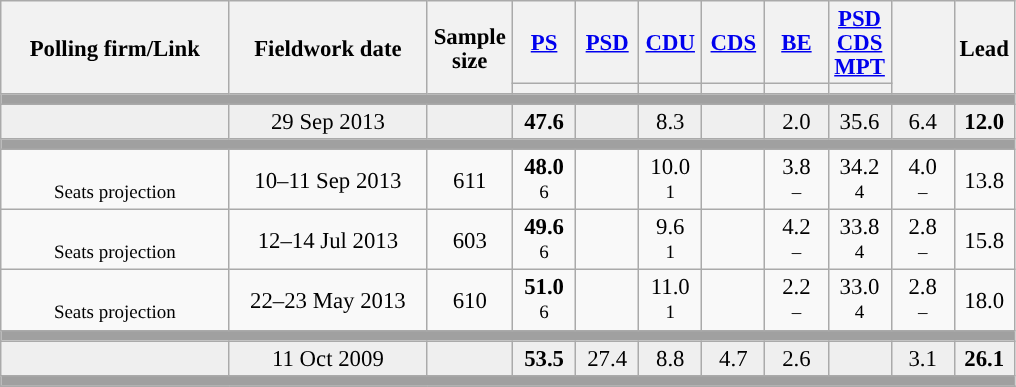<table class="wikitable collapsible sortable" style="text-align:center; font-size:95%; line-height:16px;">
<tr style="height:42px;">
<th style="width:145px;" rowspan="2">Polling firm/Link</th>
<th style="width:125px;" rowspan="2">Fieldwork date</th>
<th class="unsortable" style="width:50px;" rowspan="2">Sample size</th>
<th class="unsortable" style="width:35px;"><a href='#'>PS</a></th>
<th class="unsortable" style="width:35px;"><a href='#'>PSD</a></th>
<th class="unsortable" style="width:35px;"><a href='#'>CDU</a></th>
<th class="unsortable" style="width:35px;"><a href='#'>CDS</a></th>
<th class="unsortable" style="width:35px;"><a href='#'>BE</a></th>
<th class="unsortable" style="width:35px;"><a href='#'>PSD</a><br><a href='#'>CDS</a><br><a href='#'>MPT</a></th>
<th class="unsortable" style="width:35px;" rowspan="2"></th>
<th class="unsortable" style="width:30px;" rowspan="2">Lead</th>
</tr>
<tr>
<th class="unsortable" style="color:inherit;background:"></th>
<th class="unsortable" style="color:inherit;background:"></th>
<th class="unsortable" style="color:inherit;background:"></th>
<th class="unsortable" style="color:inherit;background:"></th>
<th class="unsortable" style="color:inherit;background:"></th>
<th class="unsortable" style="color:inherit;background:"></th>
</tr>
<tr>
<td colspan="13" style="background:#A0A0A0"></td>
</tr>
<tr style="background:#EFEFEF;">
<td><strong></strong></td>
<td data-sort-value="2019-10-06">29 Sep 2013</td>
<td></td>
<td><strong>47.6</strong><br></td>
<td></td>
<td>8.3<br></td>
<td></td>
<td>2.0<br></td>
<td>35.6<br></td>
<td>6.4<br></td>
<td style="background:"><strong>12.0</strong></td>
</tr>
<tr>
<td colspan="13" style="background:#A0A0A0"></td>
</tr>
<tr>
<td align="center"><br><small>Seats projection</small></td>
<td align="center">10–11 Sep 2013</td>
<td>611</td>
<td align="center" ><strong>48.0</strong><br><small>6 </small></td>
<td></td>
<td align="center">10.0<br><small>1 </small></td>
<td></td>
<td align="center">3.8<br><small> – </small></td>
<td align="center">34.2<br><small>4 </small></td>
<td align="center">4.0<br><small> – </small></td>
<td style="background:">13.8</td>
</tr>
<tr>
<td align="center"><br><small>Seats projection</small></td>
<td align="center">12–14 Jul 2013</td>
<td>603</td>
<td align="center" ><strong>49.6</strong><br><small>6 </small></td>
<td></td>
<td align="center">9.6<br><small>1 </small></td>
<td></td>
<td align="center">4.2<br><small> – </small></td>
<td align="center">33.8<br><small>4 </small></td>
<td align="center">2.8<br><small> – </small></td>
<td style="background:">15.8</td>
</tr>
<tr>
<td align="center"><br><small>Seats projection</small></td>
<td align="center">22–23 May 2013</td>
<td>610</td>
<td align="center" ><strong>51.0</strong><br><small>6 </small></td>
<td></td>
<td align="center">11.0<br><small>1 </small></td>
<td></td>
<td align="center">2.2<br><small> – </small></td>
<td align="center">33.0<br><small>4 </small></td>
<td align="center">2.8<br><small> – </small></td>
<td style="background:">18.0</td>
</tr>
<tr>
<td colspan="13" style="background:#A0A0A0"></td>
</tr>
<tr style="background:#EFEFEF;">
<td><strong></strong></td>
<td data-sort-value="2019-10-06">11 Oct 2009</td>
<td></td>
<td><strong>53.5</strong><br></td>
<td>27.4<br></td>
<td>8.8<br></td>
<td>4.7<br></td>
<td>2.6<br></td>
<td></td>
<td>3.1<br></td>
<td style="background:"><strong>26.1</strong></td>
</tr>
<tr>
<td colspan="13" style="background:#A0A0A0"></td>
</tr>
<tr>
</tr>
</table>
